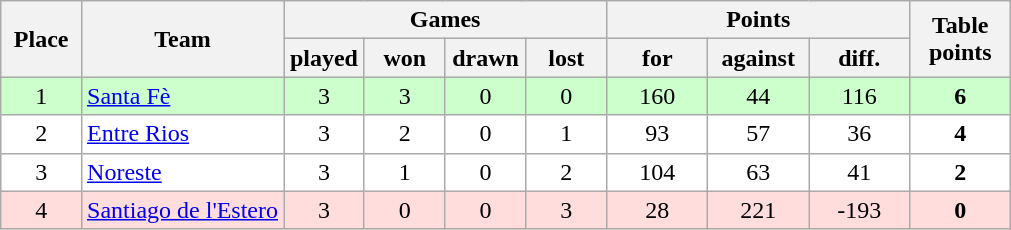<table class="wikitable">
<tr>
<th rowspan=2 width="8%">Place</th>
<th rowspan=2 width="20%">Team</th>
<th colspan=4 width="32%">Games</th>
<th colspan=3 width="30%">Points</th>
<th rowspan=2 width="10%">Table<br>points</th>
</tr>
<tr>
<th width="8%">played</th>
<th width="8%">won</th>
<th width="8%">drawn</th>
<th width="8%">lost</th>
<th width="10%">for</th>
<th width="10%">against</th>
<th width="10%">diff.</th>
</tr>
<tr align=center style="background: #ccffcc;">
<td>1</td>
<td align=left><a href='#'>Santa Fè</a></td>
<td>3</td>
<td>3</td>
<td>0</td>
<td>0</td>
<td>160</td>
<td>44</td>
<td>116</td>
<td><strong>6</strong></td>
</tr>
<tr align=center style="background: #ffffff;">
<td>2</td>
<td align=left><a href='#'>Entre Rios</a></td>
<td>3</td>
<td>2</td>
<td>0</td>
<td>1</td>
<td>93</td>
<td>57</td>
<td>36</td>
<td><strong>4</strong></td>
</tr>
<tr align=center style="background: #ffffff;">
<td>3</td>
<td align=left><a href='#'>Noreste</a></td>
<td>3</td>
<td>1</td>
<td>0</td>
<td>2</td>
<td>104</td>
<td>63</td>
<td>41</td>
<td><strong>2</strong></td>
</tr>
<tr align=center style="background: #ffdddd;">
<td>4</td>
<td align=left><a href='#'>Santiago de l'Estero</a></td>
<td>3</td>
<td>0</td>
<td>0</td>
<td>3</td>
<td>28</td>
<td>221</td>
<td>-193</td>
<td><strong>0</strong></td>
</tr>
</table>
